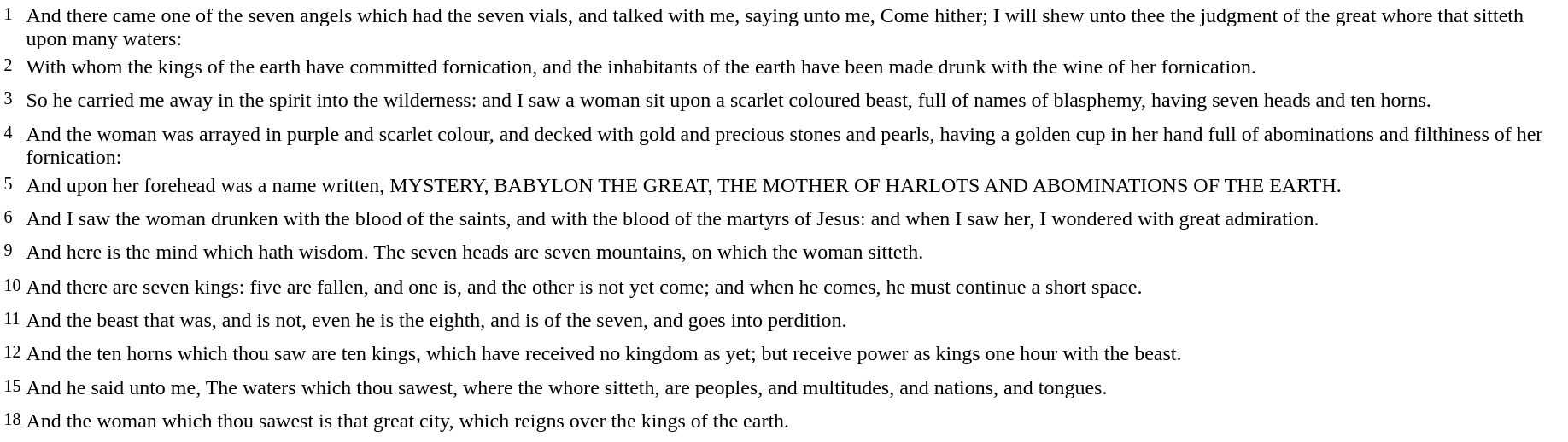<table style="margin: 5px 0 5px 40px; background: white;">
<tr style="vertical-align:top;">
<td><sup>1</sup></td>
<td>And there came one of the seven angels which had the seven vials, and talked with me, saying unto me, Come hither; I will shew unto thee the judgment of the great whore that sitteth upon many waters:</td>
</tr>
<tr style="vertical-align:top;">
<td><sup>2</sup></td>
<td>With whom the kings of the earth have committed fornication, and the inhabitants of the earth have been made drunk with the wine of her fornication.</td>
</tr>
<tr style="vertical-align:top;">
<td><sup>3</sup></td>
<td>So he carried me away in the spirit into the wilderness: and I saw a woman sit upon a scarlet coloured beast, full of names of blasphemy, having seven heads and ten horns.</td>
</tr>
<tr style="vertical-align:top;">
<td><sup>4</sup></td>
<td>And the woman was arrayed in purple and scarlet colour, and decked with gold and precious stones and pearls, having a golden cup in her hand full of abominations and filthiness of her fornication:</td>
</tr>
<tr style="vertical-align:top;">
<td><sup>5</sup></td>
<td>And upon her forehead was a name written, MYSTERY, BABYLON THE GREAT, THE MOTHER OF HARLOTS AND ABOMINATIONS OF THE EARTH.</td>
</tr>
<tr style="vertical-align:top;">
<td><sup>6</sup></td>
<td>And I saw the woman drunken with the blood of the saints, and with the blood of the martyrs of Jesus: and when I saw her, I wondered with great admiration.</td>
</tr>
<tr style="vertical-align:top;">
<td><sup>9</sup></td>
<td>And here is the mind which hath wisdom. The seven heads are seven mountains, on which the woman sitteth.</td>
</tr>
<tr style="vertical-align:top;">
<td><sup>10</sup></td>
<td>And there are seven kings: five are fallen, and one is, and the other is not yet come; and when he comes, he must continue a short space.</td>
</tr>
<tr style="vertical-align:top;">
<td><sup>11</sup></td>
<td>And the beast that was, and is not, even he is the eighth, and is of the seven, and goes into perdition.</td>
</tr>
<tr style="vertical-align:top;">
<td><sup>12</sup></td>
<td>And the ten horns which thou saw are ten kings, which have received no kingdom as yet; but receive power as kings one hour with the beast.</td>
</tr>
<tr style="vertical-align:top;">
<td><sup>15</sup></td>
<td>And he said unto me, The waters which thou sawest, where the whore sitteth, are peoples, and multitudes, and nations, and tongues.</td>
</tr>
<tr style="vertical-align:top;">
<td><sup>18</sup></td>
<td>And the woman which thou sawest is that great city, which reigns over the kings of the earth.</td>
</tr>
</table>
